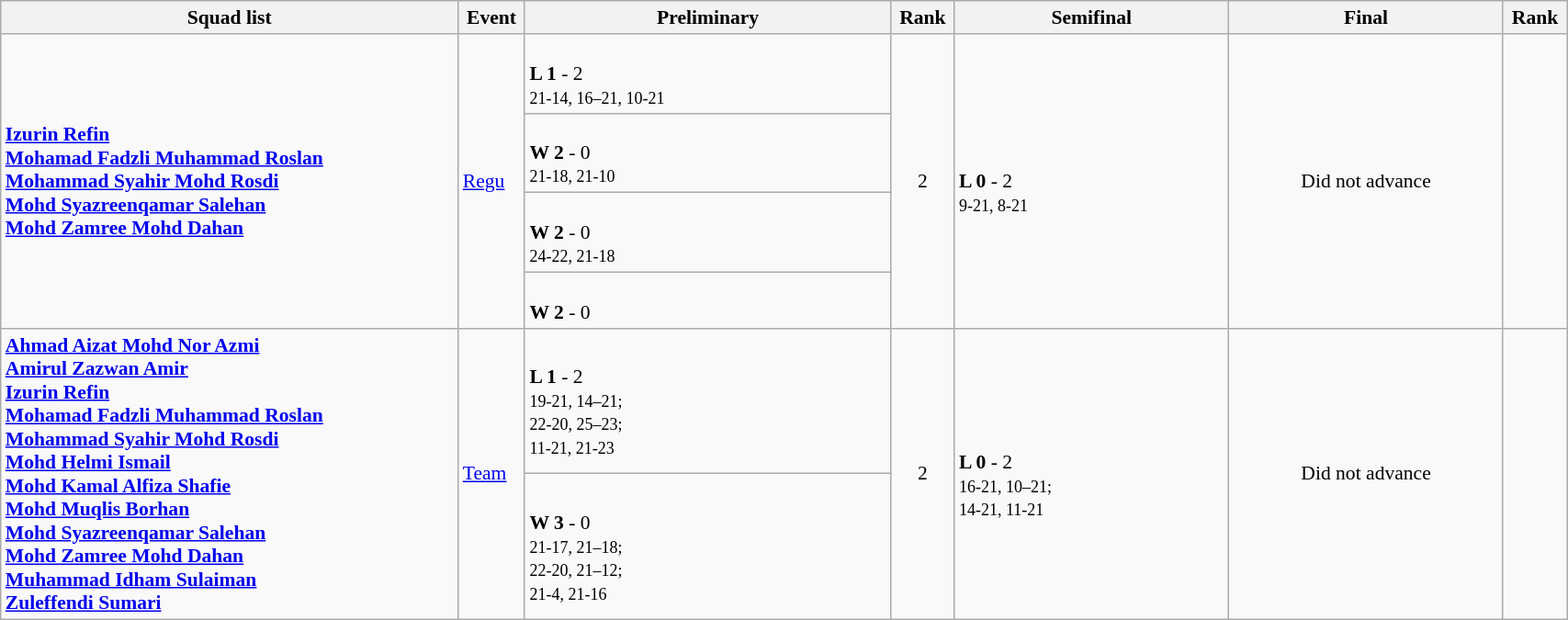<table class="wikitable" width="90%" style="text-align:center; font-size:90%">
<tr>
<th width="25%">Squad list</th>
<th width="3%">Event</th>
<th width="20%">Preliminary</th>
<th width="3%">Rank</th>
<th width="15%">Semifinal</th>
<th width="15%">Final</th>
<th width="3%">Rank</th>
</tr>
<tr>
<td rowspan=4 align=left><strong><a href='#'>Izurin Refin</a><br><a href='#'>Mohamad Fadzli Muhammad Roslan</a><br><a href='#'>Mohammad Syahir Mohd Rosdi</a><br><a href='#'>Mohd Syazreenqamar Salehan</a><br><a href='#'>Mohd Zamree Mohd Dahan</a></strong></td>
<td rowspan=4 align=left><a href='#'>Regu</a></td>
<td align=left><br><strong>L 1</strong> - 2<br><small>21-14, 16–21, 10-21</small></td>
<td rowspan=4>2</td>
<td align=left rowspan=4><br><strong>L 0</strong> - 2<br><small>9-21, 8-21</small></td>
<td rowspan=4>Did not advance</td>
<td rowspan=4></td>
</tr>
<tr>
<td align=left><br><strong>W 2</strong> - 0<br><small>21-18, 21-10</small></td>
</tr>
<tr>
<td align=left><br><strong>W 2</strong> - 0<br><small>24-22, 21-18</small></td>
</tr>
<tr>
<td align=left><br><strong>W 2</strong> - 0<br></td>
</tr>
<tr>
<td rowspan=2 align=left><strong><a href='#'>Ahmad Aizat Mohd Nor Azmi</a><br><a href='#'>Amirul Zazwan Amir</a><br><a href='#'>Izurin Refin</a><br><a href='#'>Mohamad Fadzli Muhammad Roslan</a><br><a href='#'>Mohammad Syahir Mohd Rosdi</a><br><a href='#'>Mohd Helmi Ismail</a><br><a href='#'>Mohd Kamal Alfiza Shafie</a><br><a href='#'>Mohd Muqlis Borhan</a><br><a href='#'>Mohd Syazreenqamar Salehan</a><br><a href='#'>Mohd Zamree Mohd Dahan</a><br><a href='#'>Muhammad Idham Sulaiman</a><br><a href='#'>Zuleffendi Sumari</a></strong></td>
<td rowspan=2 align=left><a href='#'>Team</a></td>
<td align=left><br><strong>L 1</strong> - 2<br><small>19-21, 14–21;<br>22-20, 25–23;<br>11-21, 21-23</small></td>
<td rowspan=2>2 <strong></strong></td>
<td rowspan=2 align=left><br><strong>L 0</strong> - 2<br><small>16-21, 10–21;<br>14-21, 11-21</small></td>
<td rowspan=2>Did not advance</td>
<td rowspan=2></td>
</tr>
<tr>
<td align=left><br><strong>W 3</strong> - 0<br><small>21-17, 21–18;<br>22-20, 21–12;<br>21-4, 21-16</small></td>
</tr>
</table>
